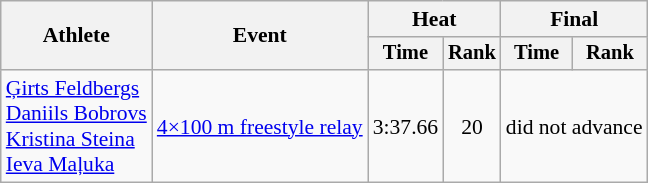<table class="wikitable" style="text-align:center; font-size:90%">
<tr>
<th rowspan=2>Athlete</th>
<th rowspan=2>Event</th>
<th colspan=2>Heat</th>
<th colspan=2>Final</th>
</tr>
<tr style="font-size:95%">
<th>Time</th>
<th>Rank</th>
<th>Time</th>
<th>Rank</th>
</tr>
<tr>
<td align=left><a href='#'>Ģirts Feldbergs</a><br><a href='#'>Daniils Bobrovs</a><br><a href='#'>Kristina Steina</a><br><a href='#'>Ieva Maļuka</a></td>
<td align=left><a href='#'>4×100 m freestyle relay</a></td>
<td>3:37.66</td>
<td>20</td>
<td colspan=2>did not advance</td>
</tr>
</table>
